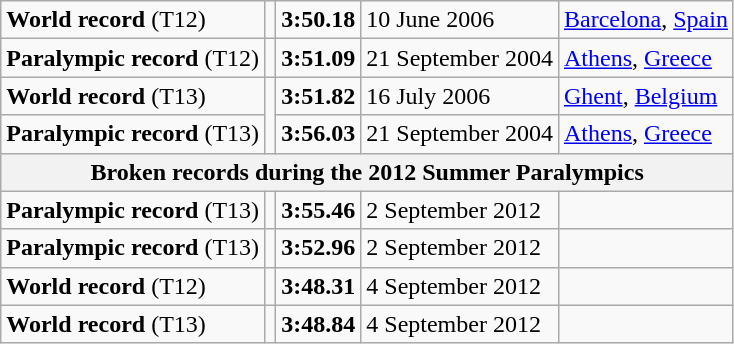<table class="wikitable">
<tr>
<td><strong>World record</strong> (T12)</td>
<td></td>
<td><strong>3:50.18</strong></td>
<td>10 June 2006</td>
<td><a href='#'>Barcelona</a>, <a href='#'>Spain</a></td>
</tr>
<tr>
<td><strong>Paralympic record</strong> (T12)</td>
<td></td>
<td><strong>3:51.09</strong></td>
<td>21 September 2004</td>
<td><a href='#'>Athens</a>, <a href='#'>Greece</a></td>
</tr>
<tr>
<td><strong>World record</strong> (T13)</td>
<td rowspan="2"></td>
<td><strong>3:51.82</strong></td>
<td>16 July 2006</td>
<td><a href='#'>Ghent</a>, <a href='#'>Belgium</a></td>
</tr>
<tr>
<td><strong>Paralympic record</strong> (T13)</td>
<td><strong>3:56.03</strong></td>
<td>21 September 2004</td>
<td><a href='#'>Athens</a>, <a href='#'>Greece</a></td>
</tr>
<tr>
<th colspan="5">Broken records during the 2012 Summer Paralympics</th>
</tr>
<tr>
<td><strong>Paralympic record</strong> (T13)</td>
<td></td>
<td><strong>3:55.46</strong></td>
<td>2 September 2012</td>
<td></td>
</tr>
<tr>
<td><strong>Paralympic record</strong> (T13)</td>
<td></td>
<td><strong>3:52.96</strong></td>
<td>2 September 2012</td>
<td></td>
</tr>
<tr>
<td><strong>World record</strong> (T12)</td>
<td></td>
<td><strong>3:48.31</strong></td>
<td>4 September 2012</td>
<td></td>
</tr>
<tr>
<td><strong>World record</strong> (T13)</td>
<td></td>
<td><strong>3:48.84</strong></td>
<td>4 September 2012</td>
<td></td>
</tr>
</table>
